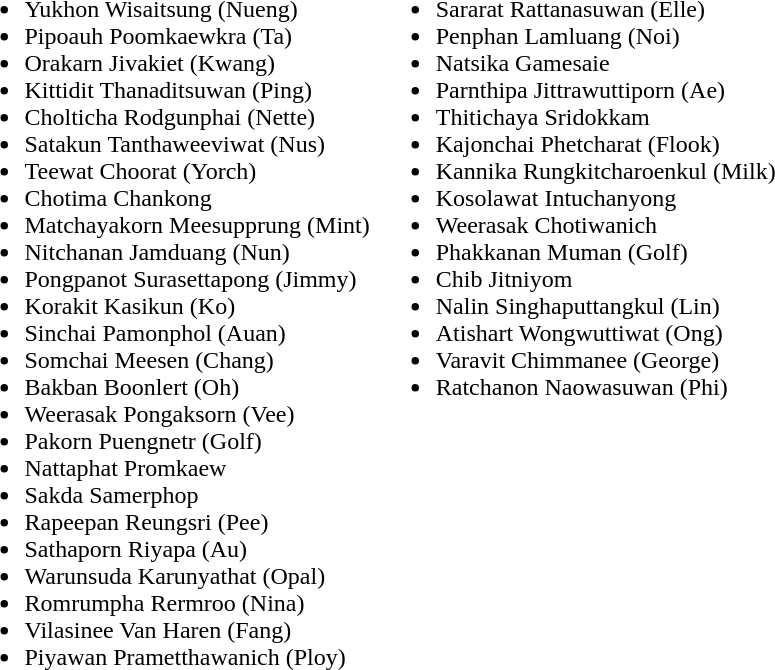<table>
<tr>
<td valign="top"><br><ul><li>Yukhon Wisaitsung (Nueng)</li><li>Pipoauh Poomkaewkra (Ta)</li><li>Orakarn Jivakiet (Kwang)</li><li>Kittidit Thanaditsuwan (Ping)</li><li>Cholticha Rodgunphai (Nette)</li><li>Satakun Tanthaweeviwat (Nus)</li><li>Teewat Choorat (Yorch)</li><li>Chotima Chankong</li><li>Matchayakorn Meesupprung (Mint)</li><li>Nitchanan Jamduang (Nun)</li><li>Pongpanot Surasettapong (Jimmy)</li><li>Korakit Kasikun (Ko)</li><li>Sinchai Pamonphol (Auan)</li><li>Somchai Meesen (Chang)</li><li>Bakban Boonlert (Oh)</li><li>Weerasak Pongaksorn (Vee)</li><li>Pakorn Puengnetr (Golf)</li><li>Nattaphat Promkaew</li><li>Sakda Samerphop</li><li>Rapeepan Reungsri (Pee)</li><li>Sathaporn Riyapa (Au)</li><li>Warunsuda Karunyathat (Opal)</li><li>Romrumpha Rermroo (Nina)</li><li>Vilasinee Van Haren (Fang)</li><li>Piyawan Prametthawanich (Ploy)</li></ul></td>
<td valign="top"><br><ul><li>Sararat Rattanasuwan (Elle)</li><li>Penphan Lamluang (Noi)</li><li>Natsika Gamesaie</li><li>Parnthipa Jittrawuttiporn (Ae)</li><li>Thitichaya Sridokkam</li><li>Kajonchai Phetcharat (Flook)</li><li>Kannika Rungkitcharoenkul (Milk)</li><li>Kosolawat Intuchanyong</li><li>Weerasak Chotiwanich</li><li>Phakkanan Muman (Golf)</li><li>Chib Jitniyom</li><li>Nalin Singhaputtangkul (Lin)</li><li>Atishart Wongwuttiwat (Ong)</li><li>Varavit Chimmanee (George)</li><li>Ratchanon Naowasuwan (Phi)</li></ul></td>
</tr>
</table>
